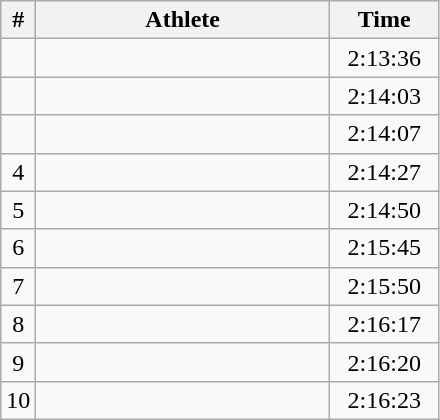<table class="wikitable" style="text-align:center;">
<tr>
<th width=8%>#</th>
<th width=67%>Athlete</th>
<th width=25%>Time</th>
</tr>
<tr>
<td></td>
<td align=left></td>
<td>2:13:36</td>
</tr>
<tr>
<td></td>
<td align=left></td>
<td>2:14:03</td>
</tr>
<tr>
<td></td>
<td align=left></td>
<td>2:14:07</td>
</tr>
<tr>
<td>4</td>
<td align=left></td>
<td>2:14:27</td>
</tr>
<tr>
<td>5</td>
<td align=left></td>
<td>2:14:50</td>
</tr>
<tr>
<td>6</td>
<td align=left></td>
<td>2:15:45</td>
</tr>
<tr>
<td>7</td>
<td align=left></td>
<td>2:15:50</td>
</tr>
<tr>
<td>8</td>
<td align=left></td>
<td>2:16:17</td>
</tr>
<tr>
<td>9</td>
<td align=left></td>
<td>2:16:20</td>
</tr>
<tr>
<td>10</td>
<td align=left></td>
<td>2:16:23</td>
</tr>
</table>
